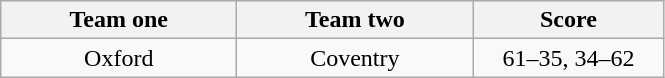<table class="wikitable" style="text-align: center">
<tr>
<th width=150>Team one</th>
<th width=150>Team two</th>
<th width=120>Score</th>
</tr>
<tr>
<td>Oxford</td>
<td>Coventry</td>
<td>61–35, 34–62</td>
</tr>
</table>
